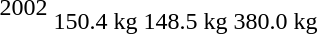<table>
<tr>
<td>2002</td>
<td><br>150.4 kg</td>
<td><br>148.5 kg</td>
<td><br>380.0 kg</td>
</tr>
</table>
